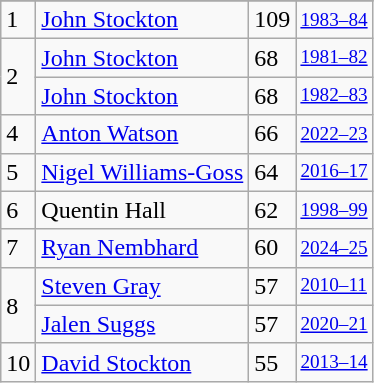<table class="wikitable">
<tr>
</tr>
<tr>
<td>1</td>
<td><a href='#'>John Stockton</a></td>
<td>109</td>
<td style="font-size:80%;"><a href='#'>1983–84</a></td>
</tr>
<tr>
<td rowspan=2>2</td>
<td><a href='#'>John Stockton</a></td>
<td>68</td>
<td style="font-size:80%;"><a href='#'>1981–82</a></td>
</tr>
<tr>
<td><a href='#'>John Stockton</a></td>
<td>68</td>
<td style="font-size:80%;"><a href='#'>1982–83</a></td>
</tr>
<tr>
<td>4</td>
<td><a href='#'>Anton Watson</a></td>
<td>66</td>
<td style="font-size:80%;"><a href='#'>2022–23</a></td>
</tr>
<tr>
<td>5</td>
<td><a href='#'>Nigel Williams-Goss</a></td>
<td>64</td>
<td style="font-size:80%;"><a href='#'>2016–17</a></td>
</tr>
<tr>
<td>6</td>
<td>Quentin Hall</td>
<td>62</td>
<td style="font-size:80%;"><a href='#'>1998–99</a></td>
</tr>
<tr>
<td>7</td>
<td><a href='#'>Ryan Nembhard</a></td>
<td>60</td>
<td style="font-size:80%;"><a href='#'>2024–25</a></td>
</tr>
<tr>
<td rowspan=2>8</td>
<td><a href='#'>Steven Gray</a></td>
<td>57</td>
<td style="font-size:80%;"><a href='#'>2010–11</a></td>
</tr>
<tr>
<td><a href='#'>Jalen Suggs</a></td>
<td>57</td>
<td style="font-size:80%;"><a href='#'>2020–21</a></td>
</tr>
<tr>
<td>10</td>
<td><a href='#'>David Stockton</a></td>
<td>55</td>
<td style="font-size:80%;"><a href='#'>2013–14</a></td>
</tr>
</table>
